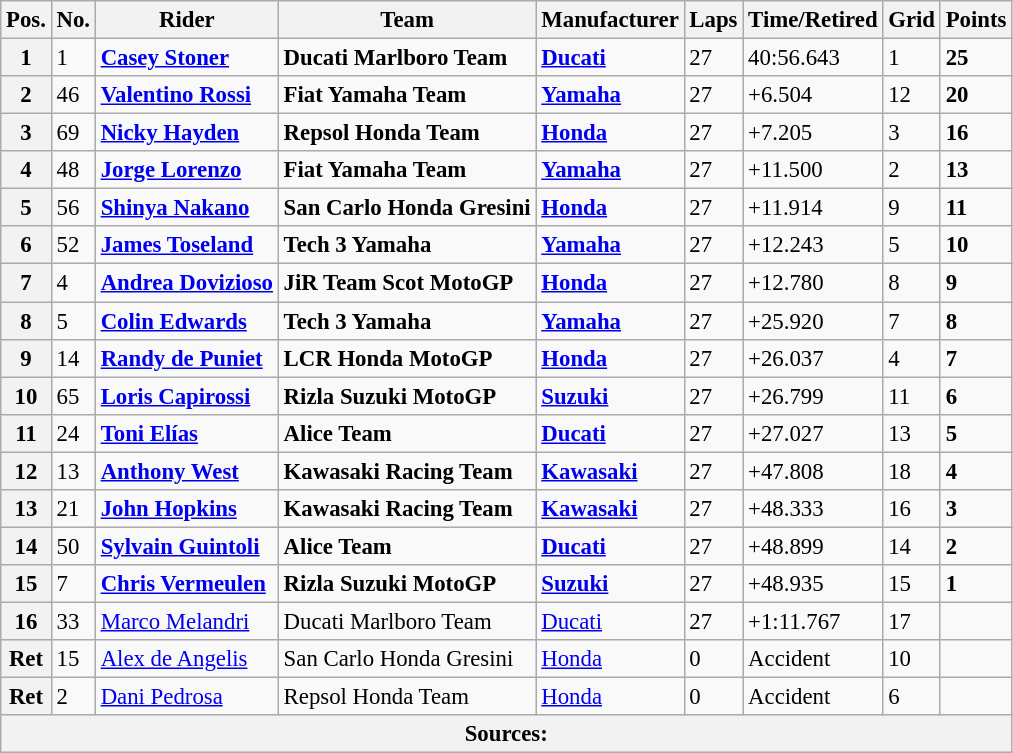<table class="wikitable" style="font-size: 95%;">
<tr>
<th>Pos.</th>
<th>No.</th>
<th>Rider</th>
<th>Team</th>
<th>Manufacturer</th>
<th>Laps</th>
<th>Time/Retired</th>
<th>Grid</th>
<th>Points</th>
</tr>
<tr>
<th>1</th>
<td>1</td>
<td> <strong><a href='#'>Casey Stoner</a></strong></td>
<td><strong>Ducati Marlboro Team</strong></td>
<td><strong><a href='#'>Ducati</a></strong></td>
<td>27</td>
<td>40:56.643</td>
<td>1</td>
<td><strong>25</strong></td>
</tr>
<tr>
<th>2</th>
<td>46</td>
<td> <strong><a href='#'>Valentino Rossi</a></strong></td>
<td><strong>Fiat Yamaha Team</strong></td>
<td><strong><a href='#'>Yamaha</a></strong></td>
<td>27</td>
<td>+6.504</td>
<td>12</td>
<td><strong>20</strong></td>
</tr>
<tr>
<th>3</th>
<td>69</td>
<td> <strong><a href='#'>Nicky Hayden</a></strong></td>
<td><strong>Repsol Honda Team</strong></td>
<td><strong><a href='#'>Honda</a></strong></td>
<td>27</td>
<td>+7.205</td>
<td>3</td>
<td><strong>16</strong></td>
</tr>
<tr>
<th>4</th>
<td>48</td>
<td> <strong><a href='#'>Jorge Lorenzo</a></strong></td>
<td><strong>Fiat Yamaha Team</strong></td>
<td><strong><a href='#'>Yamaha</a></strong></td>
<td>27</td>
<td>+11.500</td>
<td>2</td>
<td><strong>13</strong></td>
</tr>
<tr>
<th>5</th>
<td>56</td>
<td> <strong><a href='#'>Shinya Nakano</a></strong></td>
<td><strong>San Carlo Honda Gresini</strong></td>
<td><strong><a href='#'>Honda</a></strong></td>
<td>27</td>
<td>+11.914</td>
<td>9</td>
<td><strong>11</strong></td>
</tr>
<tr>
<th>6</th>
<td>52</td>
<td> <strong><a href='#'>James Toseland</a></strong></td>
<td><strong>Tech 3 Yamaha</strong></td>
<td><strong><a href='#'>Yamaha</a></strong></td>
<td>27</td>
<td>+12.243</td>
<td>5</td>
<td><strong>10</strong></td>
</tr>
<tr>
<th>7</th>
<td>4</td>
<td> <strong><a href='#'>Andrea Dovizioso</a></strong></td>
<td><strong>JiR Team Scot MotoGP</strong></td>
<td><strong><a href='#'>Honda</a></strong></td>
<td>27</td>
<td>+12.780</td>
<td>8</td>
<td><strong>9</strong></td>
</tr>
<tr>
<th>8</th>
<td>5</td>
<td> <strong><a href='#'>Colin Edwards</a></strong></td>
<td><strong>Tech 3 Yamaha</strong></td>
<td><strong><a href='#'>Yamaha</a></strong></td>
<td>27</td>
<td>+25.920</td>
<td>7</td>
<td><strong>8</strong></td>
</tr>
<tr>
<th>9</th>
<td>14</td>
<td> <strong><a href='#'>Randy de Puniet</a></strong></td>
<td><strong>LCR Honda MotoGP</strong></td>
<td><strong><a href='#'>Honda</a></strong></td>
<td>27</td>
<td>+26.037</td>
<td>4</td>
<td><strong>7</strong></td>
</tr>
<tr>
<th>10</th>
<td>65</td>
<td> <strong><a href='#'>Loris Capirossi</a></strong></td>
<td><strong>Rizla Suzuki MotoGP</strong></td>
<td><strong><a href='#'>Suzuki</a></strong></td>
<td>27</td>
<td>+26.799</td>
<td>11</td>
<td><strong>6</strong></td>
</tr>
<tr>
<th>11</th>
<td>24</td>
<td> <strong><a href='#'>Toni Elías</a></strong></td>
<td><strong>Alice Team</strong></td>
<td><strong><a href='#'>Ducati</a></strong></td>
<td>27</td>
<td>+27.027</td>
<td>13</td>
<td><strong>5</strong></td>
</tr>
<tr>
<th>12</th>
<td>13</td>
<td> <strong><a href='#'>Anthony West</a></strong></td>
<td><strong>Kawasaki Racing Team</strong></td>
<td><strong><a href='#'>Kawasaki</a></strong></td>
<td>27</td>
<td>+47.808</td>
<td>18</td>
<td><strong>4</strong></td>
</tr>
<tr>
<th>13</th>
<td>21</td>
<td> <strong><a href='#'>John Hopkins</a></strong></td>
<td><strong>Kawasaki Racing Team</strong></td>
<td><strong><a href='#'>Kawasaki</a></strong></td>
<td>27</td>
<td>+48.333</td>
<td>16</td>
<td><strong>3</strong></td>
</tr>
<tr>
<th>14</th>
<td>50</td>
<td> <strong><a href='#'>Sylvain Guintoli</a></strong></td>
<td><strong>Alice Team</strong></td>
<td><strong><a href='#'>Ducati</a></strong></td>
<td>27</td>
<td>+48.899</td>
<td>14</td>
<td><strong>2</strong></td>
</tr>
<tr>
<th>15</th>
<td>7</td>
<td> <strong><a href='#'>Chris Vermeulen</a></strong></td>
<td><strong>Rizla Suzuki MotoGP</strong></td>
<td><strong><a href='#'>Suzuki</a></strong></td>
<td>27</td>
<td>+48.935</td>
<td>15</td>
<td><strong>1</strong></td>
</tr>
<tr>
<th>16</th>
<td>33</td>
<td> <a href='#'>Marco Melandri</a></td>
<td>Ducati Marlboro Team</td>
<td><a href='#'>Ducati</a></td>
<td>27</td>
<td>+1:11.767</td>
<td>17</td>
<td></td>
</tr>
<tr>
<th>Ret</th>
<td>15</td>
<td> <a href='#'>Alex de Angelis</a></td>
<td>San Carlo Honda Gresini</td>
<td><a href='#'>Honda</a></td>
<td>0</td>
<td>Accident</td>
<td>10</td>
<td></td>
</tr>
<tr>
<th>Ret</th>
<td>2</td>
<td> <a href='#'>Dani Pedrosa</a></td>
<td>Repsol Honda Team</td>
<td><a href='#'>Honda</a></td>
<td>0</td>
<td>Accident</td>
<td>6</td>
<td></td>
</tr>
<tr>
<th colspan=9>Sources:</th>
</tr>
</table>
